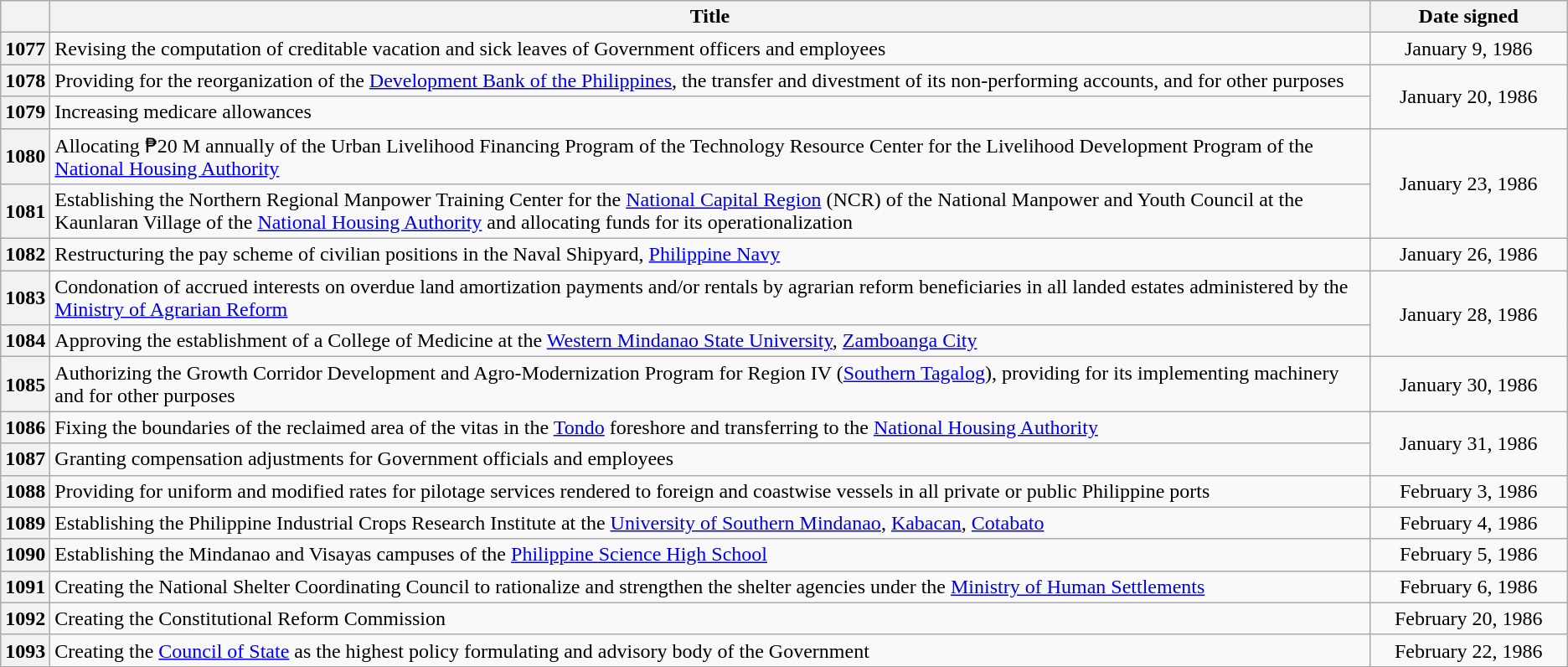<table class="wikitable sortable" style="text-align:center;">
<tr>
<th scope="col"></th>
<th scope="col">Title</th>
<th scope="col" width="150px">Date signed</th>
</tr>
<tr>
<th scope="row">1077</th>
<td style="text-align:left;">Revising the computation of creditable vacation and sick leaves of Government officers and employees</td>
<td>January 9, 1986</td>
</tr>
<tr>
<th scope="row">1078</th>
<td style="text-align:left;">Providing for the reorganization of the <a href='#'>Development Bank of the Philippines</a>, the transfer and divestment of its non-performing accounts, and for other purposes</td>
<td rowspan="2">January 20, 1986</td>
</tr>
<tr>
<th scope="row">1079</th>
<td style="text-align:left;">Increasing medicare allowances</td>
</tr>
<tr>
<th scope="row">1080</th>
<td style="text-align:left;">Allocating ₱20 M annually of the Urban Livelihood Financing Program of the Technology Resource Center for the Livelihood Development Program of the <a href='#'>National Housing Authority</a></td>
<td rowspan="2">January 23, 1986</td>
</tr>
<tr>
<th scope="row">1081</th>
<td style="text-align:left;">Establishing the Northern Regional Manpower Training Center for the <a href='#'>National Capital Region</a> (NCR) of the National Manpower and Youth Council at the Kaunlaran Village of the <a href='#'>National Housing Authority</a> and allocating funds for its operationalization</td>
</tr>
<tr>
<th scope="row">1082</th>
<td style="text-align:left;">Restructuring the pay scheme of civilian positions in the Naval Shipyard, <a href='#'>Philippine Navy</a></td>
<td>January 26, 1986</td>
</tr>
<tr>
<th scope="row">1083</th>
<td style="text-align:left;">Condonation of accrued interests on overdue land amortization payments and/or rentals by agrarian reform beneficiaries in all landed estates administered by the <a href='#'>Ministry of Agrarian Reform</a></td>
<td rowspan="2">January 28, 1986</td>
</tr>
<tr>
<th scope="row">1084</th>
<td style="text-align:left;">Approving the establishment of a College of Medicine at the <a href='#'>Western Mindanao State University</a>, <a href='#'>Zamboanga City</a></td>
</tr>
<tr>
<th scope="row">1085</th>
<td style="text-align:left;">Authorizing the Growth Corridor Development and Agro-Modernization Program for Region IV (<a href='#'>Southern Tagalog</a>), providing for its implementing machinery and for other purposes</td>
<td>January 30, 1986</td>
</tr>
<tr>
<th scope="row">1086</th>
<td style="text-align:left;">Fixing the boundaries of the reclaimed area of the vitas in the <a href='#'>Tondo</a> foreshore and transferring to the <a href='#'>National Housing Authority</a></td>
<td rowspan="2">January 31, 1986</td>
</tr>
<tr>
<th scope="row">1087</th>
<td style="text-align:left;">Granting compensation adjustments for Government officials and employees</td>
</tr>
<tr>
<th scope="row">1088</th>
<td style="text-align:left;">Providing for uniform and modified rates for pilotage services rendered to foreign and coastwise vessels in all private or public Philippine ports</td>
<td>February 3, 1986</td>
</tr>
<tr>
<th scope="row">1089</th>
<td style="text-align:left;">Establishing the Philippine Industrial Crops Research Institute at the <a href='#'>University of Southern Mindanao</a>, <a href='#'>Kabacan</a>, <a href='#'>Cotabato</a></td>
<td>February 4, 1986</td>
</tr>
<tr>
<th scope="row">1090</th>
<td style="text-align:left;">Establishing the Mindanao and Visayas campuses of the <a href='#'>Philippine Science High School</a></td>
<td>February 5, 1986</td>
</tr>
<tr>
<th scope="row">1091</th>
<td style="text-align:left;">Creating the National Shelter Coordinating Council to rationalize and strengthen the shelter agencies under the <a href='#'>Ministry of Human Settlements</a></td>
<td>February 6, 1986</td>
</tr>
<tr>
<th scope="row">1092</th>
<td style="text-align:left;">Creating the Constitutional Reform Commission</td>
<td>February 20, 1986</td>
</tr>
<tr>
<th scope="row">1093</th>
<td style="text-align:left;">Creating the <a href='#'>Council of State</a> as the highest policy formulating and advisory body of the Government</td>
<td>February 22, 1986</td>
</tr>
</table>
